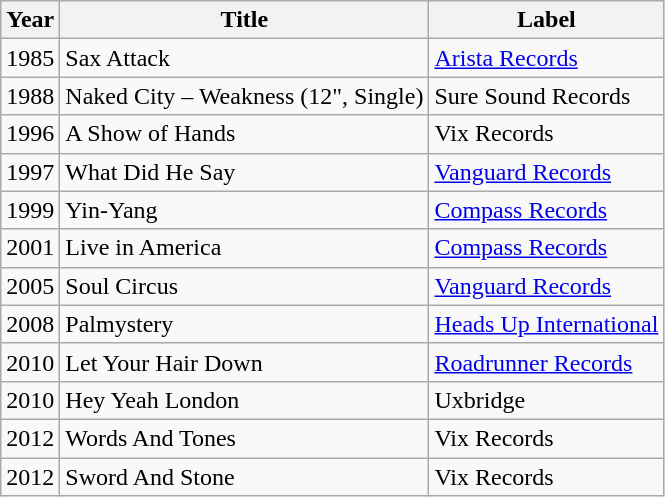<table class="wikitable">
<tr>
<th>Year</th>
<th>Title</th>
<th>Label</th>
</tr>
<tr>
<td>1985</td>
<td>Sax Attack</td>
<td><a href='#'>Arista Records</a></td>
</tr>
<tr>
<td>1988</td>
<td>Naked City – Weakness (12", Single)</td>
<td>Sure Sound Records</td>
</tr>
<tr>
<td>1996</td>
<td>A Show of Hands</td>
<td>Vix Records</td>
</tr>
<tr>
<td>1997</td>
<td>What Did He Say</td>
<td><a href='#'>Vanguard Records</a></td>
</tr>
<tr>
<td>1999</td>
<td>Yin-Yang</td>
<td><a href='#'>Compass Records</a></td>
</tr>
<tr>
<td>2001</td>
<td>Live in America</td>
<td><a href='#'>Compass Records</a></td>
</tr>
<tr>
<td>2005</td>
<td>Soul Circus</td>
<td><a href='#'>Vanguard Records</a></td>
</tr>
<tr>
<td>2008</td>
<td>Palmystery</td>
<td><a href='#'>Heads Up International</a></td>
</tr>
<tr>
<td>2010</td>
<td>Let Your Hair Down</td>
<td><a href='#'>Roadrunner Records</a></td>
</tr>
<tr>
<td>2010</td>
<td>Hey Yeah London</td>
<td>Uxbridge</td>
</tr>
<tr>
<td>2012</td>
<td>Words And Tones</td>
<td>Vix Records</td>
</tr>
<tr>
<td>2012</td>
<td>Sword And Stone</td>
<td>Vix Records</td>
</tr>
</table>
